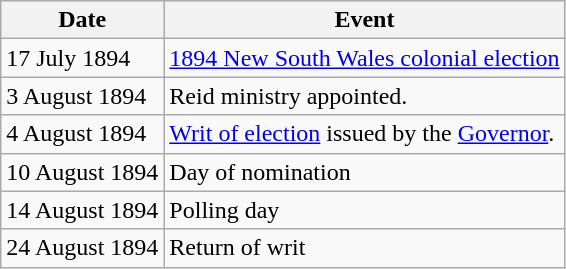<table class="wikitable">
<tr>
<th>Date</th>
<th>Event</th>
</tr>
<tr>
<td>17 July 1894</td>
<td><a href='#'>1894 New South Wales colonial election</a></td>
</tr>
<tr>
<td>3 August 1894</td>
<td>Reid ministry appointed.</td>
</tr>
<tr>
<td>4 August 1894</td>
<td><a href='#'>Writ of election</a> issued by the <a href='#'>Governor</a>.</td>
</tr>
<tr>
<td>10 August 1894</td>
<td>Day of nomination</td>
</tr>
<tr>
<td>14 August 1894</td>
<td>Polling day</td>
</tr>
<tr>
<td>24 August 1894</td>
<td>Return of writ</td>
</tr>
</table>
